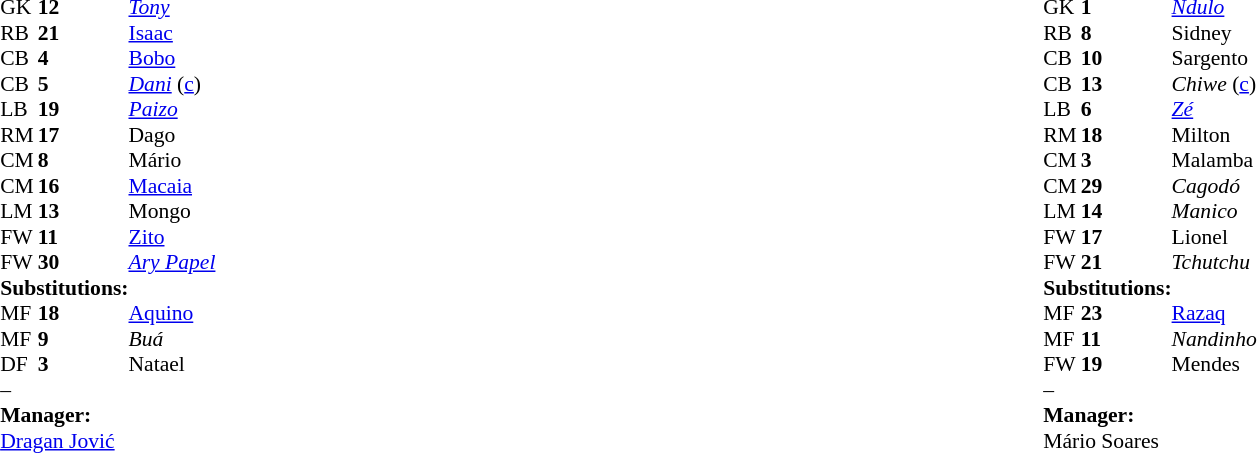<table width="100%">
<tr>
<td valign="top" width="40%"><br><table style="font-size:90%;" cellspacing="0" cellpadding="0" align="center">
<tr>
<th width=25></th>
<th width=25></th>
</tr>
<tr>
<td>GK</td>
<td><strong>12</strong></td>
<td></td>
<td><em><a href='#'>Tony</a></em></td>
</tr>
<tr>
<td>RB</td>
<td><strong>21</strong></td>
<td></td>
<td><a href='#'>Isaac</a></td>
<td></td>
</tr>
<tr>
<td>CB</td>
<td><strong>4</strong></td>
<td></td>
<td><a href='#'>Bobo</a></td>
<td></td>
</tr>
<tr>
<td>CB</td>
<td><strong>5</strong></td>
<td></td>
<td><em><a href='#'>Dani</a></em> (<a href='#'>c</a>)</td>
</tr>
<tr>
<td>LB</td>
<td><strong>19</strong></td>
<td></td>
<td><em><a href='#'>Paizo</a></em></td>
<td></td>
</tr>
<tr>
<td>RM</td>
<td><strong>17</strong></td>
<td></td>
<td>Dago</td>
</tr>
<tr>
<td>CM</td>
<td><strong>8</strong></td>
<td></td>
<td>Mário</td>
<td></td>
<td></td>
</tr>
<tr>
<td>CM</td>
<td><strong>16</strong></td>
<td></td>
<td><a href='#'>Macaia</a></td>
</tr>
<tr>
<td>LM</td>
<td><strong>13</strong></td>
<td></td>
<td>Mongo</td>
<td></td>
<td></td>
</tr>
<tr>
<td>FW</td>
<td><strong>11</strong></td>
<td></td>
<td><a href='#'>Zito</a></td>
<td></td>
<td></td>
</tr>
<tr>
<td>FW</td>
<td><strong>30</strong></td>
<td></td>
<td><em><a href='#'>Ary Papel</a></em></td>
</tr>
<tr>
<td colspan=3><strong>Substitutions:</strong></td>
</tr>
<tr>
<td>MF</td>
<td><strong>18</strong></td>
<td></td>
<td><a href='#'>Aquino</a></td>
<td></td>
<td></td>
</tr>
<tr>
<td>MF</td>
<td><strong>9</strong></td>
<td></td>
<td><em>Buá</em></td>
<td></td>
<td></td>
</tr>
<tr>
<td>DF</td>
<td><strong>3</strong></td>
<td></td>
<td>Natael</td>
<td></td>
<td></td>
</tr>
<tr>
<td>–</td>
<td></td>
<td></td>
<td></td>
</tr>
<tr>
<td colspan=3><strong>Manager:</strong></td>
</tr>
<tr>
<td colspan=4> <a href='#'>Dragan Jović</a></td>
</tr>
</table>
</td>
<td valign="top"></td>
<td valign="top" width="50%"><br><table style="font-size:90%;" cellspacing="0" cellpadding="0" align="center">
<tr>
<th width=25></th>
<th width=25></th>
</tr>
<tr>
<td>GK</td>
<td><strong>1</strong></td>
<td></td>
<td><em><a href='#'>Ndulo</a></em></td>
</tr>
<tr>
<td>RB</td>
<td><strong>8</strong></td>
<td></td>
<td>Sidney</td>
<td></td>
</tr>
<tr>
<td>CB</td>
<td><strong>10</strong></td>
<td></td>
<td>Sargento</td>
</tr>
<tr>
<td>CB</td>
<td><strong>13</strong></td>
<td></td>
<td><em>Chiwe</em> (<a href='#'>c</a>)</td>
<td></td>
</tr>
<tr>
<td>LB</td>
<td><strong>6</strong></td>
<td></td>
<td><em><a href='#'>Zé</a></em></td>
<td></td>
<td></td>
</tr>
<tr>
<td>RM</td>
<td><strong>18</strong></td>
<td></td>
<td>Milton</td>
</tr>
<tr>
<td>CM</td>
<td><strong>3</strong></td>
<td></td>
<td>Malamba</td>
</tr>
<tr>
<td>CM</td>
<td><strong>29</strong></td>
<td></td>
<td><em>Cagodó</em></td>
<td></td>
</tr>
<tr>
<td>LM</td>
<td><strong>14</strong></td>
<td></td>
<td><em>Manico</em></td>
<td></td>
<td></td>
</tr>
<tr>
<td>FW</td>
<td><strong>17</strong></td>
<td></td>
<td>Lionel</td>
</tr>
<tr>
<td>FW</td>
<td><strong>21</strong></td>
<td></td>
<td><em>Tchutchu</em></td>
<td></td>
<td></td>
</tr>
<tr>
<td colspan=3><strong>Substitutions:</strong></td>
</tr>
<tr>
<td>MF</td>
<td><strong>23</strong></td>
<td></td>
<td><a href='#'>Razaq</a></td>
<td></td>
<td></td>
</tr>
<tr>
<td>MF</td>
<td><strong>11</strong></td>
<td></td>
<td><em>Nandinho</em></td>
<td></td>
<td></td>
</tr>
<tr>
<td>FW</td>
<td><strong>19</strong></td>
<td></td>
<td>Mendes</td>
<td></td>
<td></td>
</tr>
<tr>
<td>–</td>
<td></td>
<td></td>
<td></td>
</tr>
<tr>
<td colspan=3><strong>Manager:</strong></td>
</tr>
<tr>
<td colspan=4> Mário Soares</td>
</tr>
</table>
</td>
</tr>
</table>
